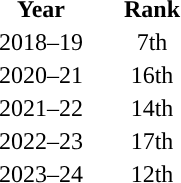<table style="border:'1' 'solid' 'black'; width:150px;">
<tr style="text-align:center;">
<th style="width:64px; ">Year</th>
<th style="width:64px; ">Rank</th>
</tr>
<tr style="text-align:center;">
<td style="width:64px;">2018–19</td>
<td style="width:64px;">7th</td>
</tr>
<tr style="text-align:center;">
<td style="width:64px;">2020–21</td>
<td style="width:64px;">16th</td>
</tr>
<tr style="text-align:center;">
<td style="width:64px;">2021–22</td>
<td style="width:64px;">14th</td>
</tr>
<tr style="text-align:center;">
<td style="width:64px;">2022–23</td>
<td style="width:64px;">17th</td>
</tr>
<tr style="text-align:center;">
<td style="width:64px;">2023–24</td>
<td style="width:64px;">12th</td>
</tr>
</table>
